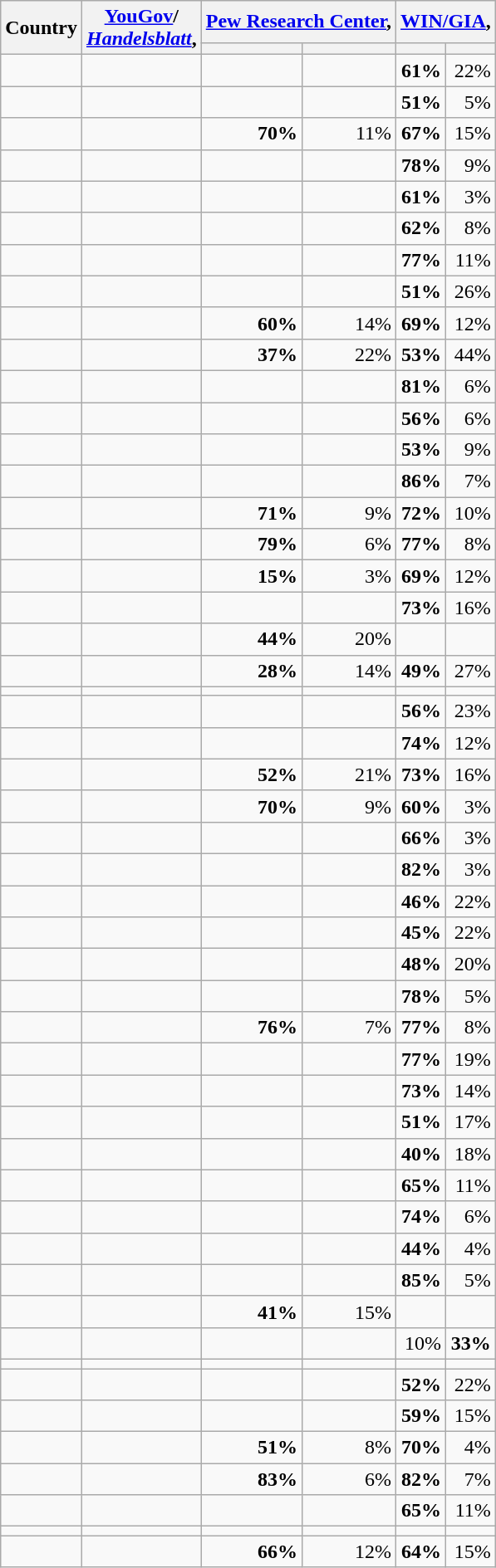<table class="wikitable sortable" style="text-align:right">
<tr>
<th rowspan="2">Country</th>
<th rowspan="2"><a href='#'>YouGov</a>/<br><em><a href='#'>Handelsblatt</a></em>,<br><small></small></th>
<th colspan="2"><a href='#'>Pew Research Center</a>,<br><small></small></th>
<th colspan="2"><a href='#'>WIN/GIA</a>,<br><small></small></th>
</tr>
<tr>
<th></th>
<th></th>
<th></th>
<th></th>
</tr>
<tr>
<td style="text-align:left"></td>
<td></td>
<td></td>
<td></td>
<td><strong>61%</strong></td>
<td>22%</td>
</tr>
<tr>
<td style="text-align:left"></td>
<td></td>
<td></td>
<td></td>
<td><strong>51%</strong></td>
<td>5%</td>
</tr>
<tr>
<td style="text-align:left"></td>
<td></td>
<td><strong>70%</strong></td>
<td>11%</td>
<td><strong>67%</strong></td>
<td>15%</td>
</tr>
<tr>
<td style="text-align:left"></td>
<td></td>
<td></td>
<td></td>
<td><strong>78%</strong></td>
<td>9%</td>
</tr>
<tr>
<td style="text-align:left"></td>
<td></td>
<td></td>
<td></td>
<td><strong>61%</strong></td>
<td>3%</td>
</tr>
<tr>
<td style="text-align:left"></td>
<td></td>
<td></td>
<td></td>
<td><strong>62%</strong></td>
<td>8%</td>
</tr>
<tr>
<td style="text-align:left"></td>
<td></td>
<td></td>
<td></td>
<td><strong>77%</strong></td>
<td>11%</td>
</tr>
<tr>
<td style="text-align:left"></td>
<td></td>
<td></td>
<td></td>
<td><strong>51%</strong></td>
<td>26%</td>
</tr>
<tr>
<td style="text-align:left"></td>
<td></td>
<td><strong>60%</strong></td>
<td>14%</td>
<td><strong>69%</strong></td>
<td>12%</td>
</tr>
<tr>
<td style="text-align:left"></td>
<td></td>
<td><strong>37%</strong></td>
<td>22%</td>
<td><strong>53%</strong></td>
<td>44%</td>
</tr>
<tr>
<td style="text-align:left"></td>
<td></td>
<td></td>
<td></td>
<td><strong>81%</strong></td>
<td>6%</td>
</tr>
<tr>
<td style="text-align:left"></td>
<td></td>
<td></td>
<td></td>
<td><strong>56%</strong></td>
<td>6%</td>
</tr>
<tr>
<td style="text-align:left"></td>
<td></td>
<td></td>
<td></td>
<td><strong>53%</strong></td>
<td>9%</td>
</tr>
<tr>
<td style="text-align:left"></td>
<td></td>
<td></td>
<td></td>
<td><strong>86%</strong></td>
<td>7%</td>
</tr>
<tr>
<td style="text-align:left"></td>
<td></td>
<td><strong>71%</strong></td>
<td>9%</td>
<td><strong>72%</strong></td>
<td>10%</td>
</tr>
<tr>
<td style="text-align:left"></td>
<td></td>
<td><strong>79%</strong></td>
<td>6%</td>
<td><strong>77%</strong></td>
<td>8%</td>
</tr>
<tr>
<td style="text-align:left"></td>
<td></td>
<td><strong>15%</strong></td>
<td>3%</td>
<td><strong>69%</strong></td>
<td>12%</td>
</tr>
<tr>
<td style="text-align:left"></td>
<td></td>
<td></td>
<td></td>
<td><strong>73%</strong></td>
<td>16%</td>
</tr>
<tr>
<td style="text-align:left"></td>
<td></td>
<td><strong>44%</strong></td>
<td>20%</td>
<td></td>
<td></td>
</tr>
<tr>
<td style="text-align:left"></td>
<td></td>
<td><strong>28%</strong></td>
<td>14%</td>
<td><strong>49%</strong></td>
<td>27%</td>
</tr>
<tr>
<td style="text-align:left"></td>
<td></td>
<td></td>
<td></td>
<td></td>
<td></td>
</tr>
<tr>
<td style="text-align:left"></td>
<td></td>
<td></td>
<td></td>
<td><strong>56%</strong></td>
<td>23%</td>
</tr>
<tr>
<td style="text-align:left"></td>
<td></td>
<td></td>
<td></td>
<td><strong>74%</strong></td>
<td>12%</td>
</tr>
<tr>
<td style="text-align:left"></td>
<td></td>
<td><strong>52%</strong></td>
<td>21%</td>
<td><strong>73%</strong></td>
<td>16%</td>
</tr>
<tr>
<td style="text-align:left"></td>
<td></td>
<td><strong>70%</strong></td>
<td>9%</td>
<td><strong>60%</strong></td>
<td>3%</td>
</tr>
<tr>
<td style="text-align:left"></td>
<td></td>
<td></td>
<td></td>
<td><strong>66%</strong></td>
<td>3%</td>
</tr>
<tr>
<td style="text-align:left"></td>
<td></td>
<td></td>
<td></td>
<td><strong>82%</strong></td>
<td>3%</td>
</tr>
<tr>
<td style="text-align:left"></td>
<td></td>
<td></td>
<td></td>
<td><strong>46%</strong></td>
<td>22%</td>
</tr>
<tr>
<td style="text-align:left"></td>
<td></td>
<td></td>
<td></td>
<td><strong>45%</strong></td>
<td>22%</td>
</tr>
<tr>
<td style="text-align:left"></td>
<td></td>
<td></td>
<td></td>
<td><strong>48%</strong></td>
<td>20%</td>
</tr>
<tr>
<td style="text-align:left"></td>
<td></td>
<td></td>
<td></td>
<td><strong>78%</strong></td>
<td>5%</td>
</tr>
<tr>
<td style="text-align:left"></td>
<td></td>
<td><strong>76%</strong></td>
<td>7%</td>
<td><strong>77%</strong></td>
<td>8%</td>
</tr>
<tr>
<td style="text-align:left"></td>
<td></td>
<td></td>
<td></td>
<td><strong>77%</strong></td>
<td>19%</td>
</tr>
<tr>
<td style="text-align:left"></td>
<td></td>
<td></td>
<td></td>
<td><strong>73%</strong></td>
<td>14%</td>
</tr>
<tr>
<td style="text-align:left"></td>
<td></td>
<td></td>
<td></td>
<td><strong>51%</strong></td>
<td>17%</td>
</tr>
<tr>
<td style="text-align:left"></td>
<td></td>
<td></td>
<td></td>
<td><strong>40%</strong></td>
<td>18%</td>
</tr>
<tr>
<td style="text-align:left"></td>
<td></td>
<td></td>
<td></td>
<td><strong>65%</strong></td>
<td>11%</td>
</tr>
<tr>
<td style="text-align:left"></td>
<td></td>
<td></td>
<td></td>
<td><strong>74%</strong></td>
<td>6%</td>
</tr>
<tr>
<td style="text-align:left"></td>
<td></td>
<td></td>
<td></td>
<td><strong>44%</strong></td>
<td>4%</td>
</tr>
<tr>
<td style="text-align:left"></td>
<td></td>
<td></td>
<td></td>
<td><strong>85%</strong></td>
<td>5%</td>
</tr>
<tr>
<td style="text-align:left"></td>
<td></td>
<td><strong>41%</strong></td>
<td>15%</td>
<td></td>
<td></td>
</tr>
<tr>
<td style="text-align:left"></td>
<td></td>
<td></td>
<td></td>
<td>10%</td>
<td><strong>33%</strong></td>
</tr>
<tr>
<td style="text-align:left"></td>
<td></td>
<td></td>
<td></td>
<td></td>
<td></td>
</tr>
<tr>
<td style="text-align:left"></td>
<td></td>
<td></td>
<td></td>
<td><strong>52%</strong></td>
<td>22%</td>
</tr>
<tr>
<td style="text-align:left"></td>
<td></td>
<td></td>
<td></td>
<td><strong>59%</strong></td>
<td>15%</td>
</tr>
<tr>
<td style="text-align:left"></td>
<td></td>
<td><strong>51%</strong></td>
<td>8%</td>
<td><strong>70%</strong></td>
<td>4%</td>
</tr>
<tr>
<td style="text-align:left"></td>
<td></td>
<td><strong>83%</strong></td>
<td>6%</td>
<td><strong>82%</strong></td>
<td>7%</td>
</tr>
<tr>
<td style="text-align:left"></td>
<td></td>
<td></td>
<td></td>
<td><strong>65%</strong></td>
<td>11%</td>
</tr>
<tr>
<td style="text-align:left"></td>
<td></td>
<td></td>
<td></td>
<td></td>
<td></td>
</tr>
<tr>
<td style="text-align:left"></td>
<td></td>
<td><strong>66%</strong></td>
<td>12%</td>
<td><strong>64%</strong></td>
<td>15%</td>
</tr>
</table>
